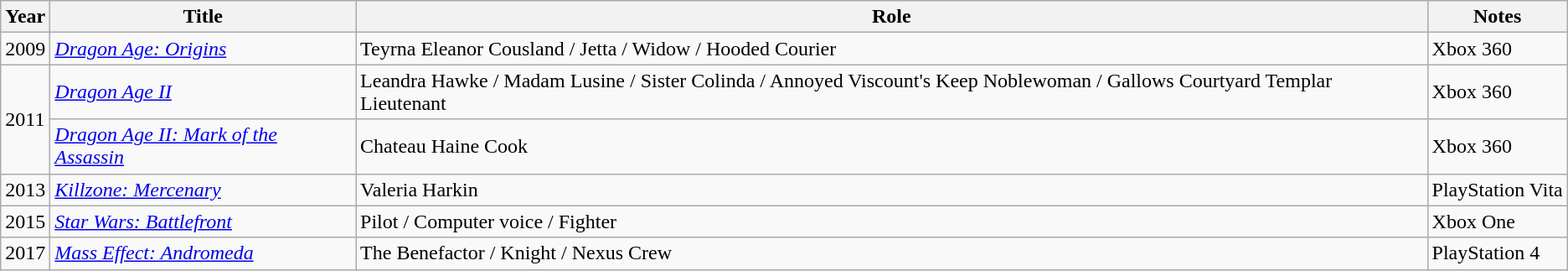<table class="wikitable sortable plainrowheaders">
<tr>
<th>Year</th>
<th>Title</th>
<th>Role</th>
<th class="unsortable">Notes</th>
</tr>
<tr>
<td>2009</td>
<td><em><a href='#'>Dragon Age: Origins</a></em></td>
<td>Teyrna Eleanor Cousland / Jetta / Widow / Hooded Courier</td>
<td>Xbox 360</td>
</tr>
<tr>
<td rowspan="2">2011</td>
<td><em><a href='#'>Dragon Age II</a></em></td>
<td>Leandra Hawke / Madam Lusine / Sister Colinda / Annoyed Viscount's Keep Noblewoman / Gallows Courtyard Templar Lieutenant</td>
<td>Xbox 360</td>
</tr>
<tr>
<td><em><a href='#'>Dragon Age II: Mark of the Assassin</a></em></td>
<td>Chateau Haine Cook</td>
<td>Xbox 360</td>
</tr>
<tr>
<td>2013</td>
<td><em><a href='#'>Killzone: Mercenary</a></em></td>
<td>Valeria Harkin</td>
<td>PlayStation Vita</td>
</tr>
<tr>
<td>2015</td>
<td><em><a href='#'>Star Wars: Battlefront</a></em></td>
<td>Pilot / Computer voice / Fighter</td>
<td>Xbox One</td>
</tr>
<tr>
<td>2017</td>
<td><em><a href='#'>Mass Effect: Andromeda</a></em></td>
<td>The Benefactor / Knight / Nexus Crew</td>
<td>PlayStation 4</td>
</tr>
</table>
